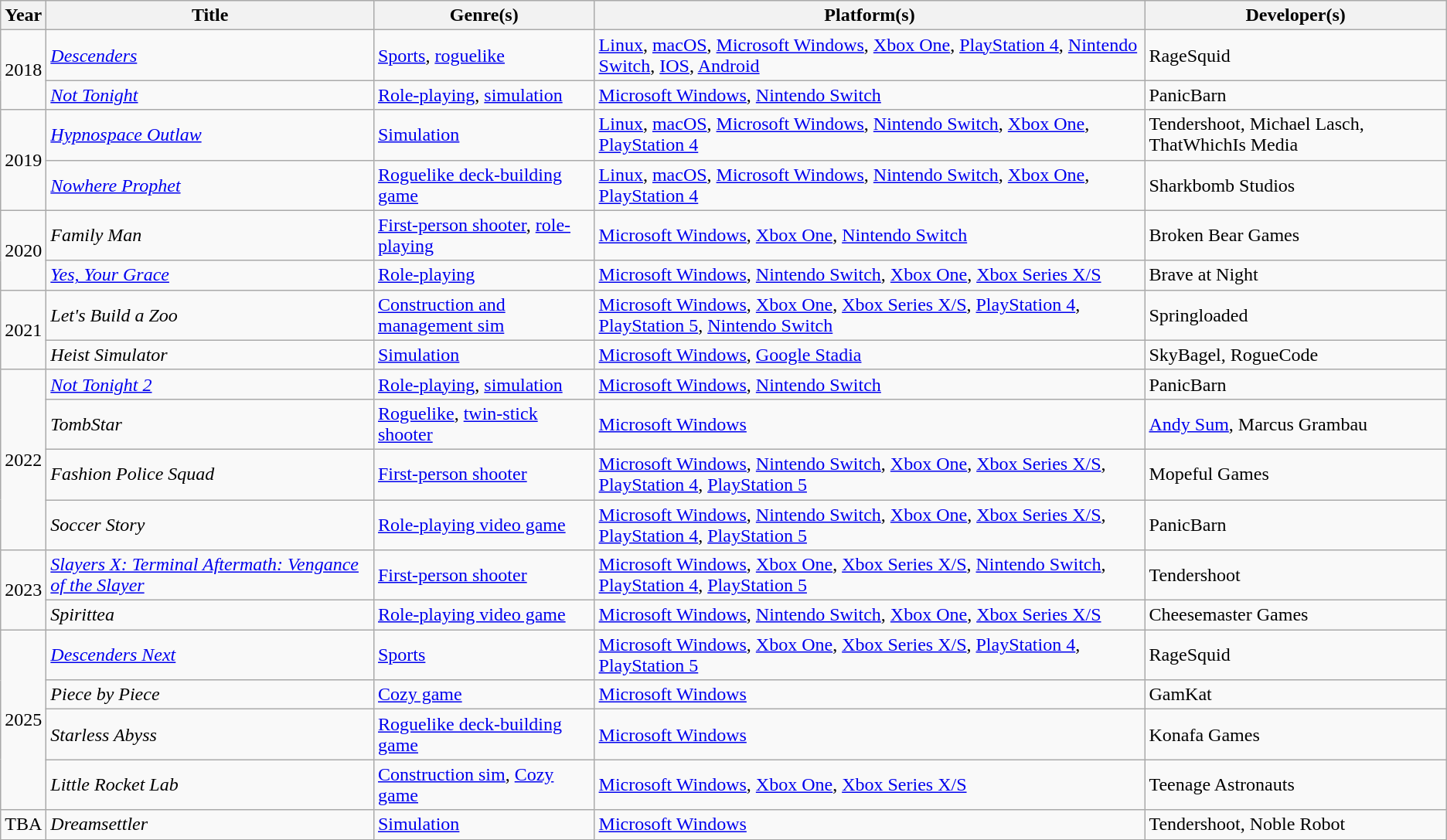<table class="wikitable sortable">
<tr>
<th>Year</th>
<th>Title</th>
<th>Genre(s)</th>
<th>Platform(s)</th>
<th>Developer(s)</th>
</tr>
<tr>
<td rowspan="2">2018</td>
<td><em><a href='#'>Descenders</a></em></td>
<td><a href='#'>Sports</a>, <a href='#'>roguelike</a></td>
<td><a href='#'>Linux</a>, <a href='#'>macOS</a>, <a href='#'>Microsoft Windows</a>, <a href='#'>Xbox One</a>, <a href='#'>PlayStation 4</a>, <a href='#'>Nintendo Switch</a>, <a href='#'>IOS</a>, <a href='#'>Android</a></td>
<td> RageSquid</td>
</tr>
<tr>
<td><em><a href='#'>Not Tonight</a></em></td>
<td><a href='#'>Role-playing</a>, <a href='#'>simulation</a></td>
<td><a href='#'>Microsoft Windows</a>, <a href='#'>Nintendo Switch</a></td>
<td> PanicBarn</td>
</tr>
<tr>
<td rowspan="2">2019</td>
<td><em><a href='#'>Hypnospace Outlaw</a></em></td>
<td><a href='#'>Simulation</a></td>
<td><a href='#'>Linux</a>, <a href='#'>macOS</a>, <a href='#'>Microsoft Windows</a>, <a href='#'>Nintendo Switch</a>, <a href='#'>Xbox One</a>, <a href='#'>PlayStation 4</a></td>
<td> Tendershoot, Michael Lasch, ThatWhichIs Media</td>
</tr>
<tr>
<td><em><a href='#'>Nowhere Prophet</a></em></td>
<td><a href='#'>Roguelike deck-building game</a></td>
<td><a href='#'>Linux</a>, <a href='#'>macOS</a>, <a href='#'>Microsoft Windows</a>, <a href='#'>Nintendo Switch</a>, <a href='#'>Xbox One</a>, <a href='#'>PlayStation 4</a></td>
<td> Sharkbomb Studios</td>
</tr>
<tr>
<td rowspan="2">2020</td>
<td><em>Family Man</em></td>
<td><a href='#'>First-person shooter</a>, <a href='#'>role-playing</a></td>
<td><a href='#'>Microsoft Windows</a>, <a href='#'>Xbox One</a>, <a href='#'>Nintendo Switch</a></td>
<td> Broken Bear Games</td>
</tr>
<tr>
<td><em><a href='#'>Yes, Your Grace</a></em></td>
<td><a href='#'>Role-playing</a></td>
<td><a href='#'>Microsoft Windows</a>, <a href='#'>Nintendo Switch</a>, <a href='#'>Xbox One</a>, <a href='#'>Xbox Series X/S</a></td>
<td> Brave at Night</td>
</tr>
<tr>
<td rowspan="2">2021</td>
<td><em>Let's Build a Zoo</em></td>
<td><a href='#'>Construction and management sim</a></td>
<td><a href='#'>Microsoft Windows</a>, <a href='#'>Xbox One</a>, <a href='#'>Xbox Series X/S</a>, <a href='#'>PlayStation 4</a>, <a href='#'>PlayStation 5</a>, <a href='#'>Nintendo Switch</a></td>
<td> Springloaded</td>
</tr>
<tr>
<td><em>Heist Simulator</em></td>
<td><a href='#'>Simulation</a></td>
<td><a href='#'>Microsoft Windows</a>, <a href='#'>Google Stadia</a></td>
<td> SkyBagel, RogueCode</td>
</tr>
<tr>
<td rowspan="4">2022</td>
<td><em><a href='#'>Not Tonight 2</a></em></td>
<td><a href='#'>Role-playing</a>, <a href='#'>simulation</a></td>
<td><a href='#'>Microsoft Windows</a>, <a href='#'>Nintendo Switch</a></td>
<td> PanicBarn</td>
</tr>
<tr>
<td><em>TombStar</em></td>
<td><a href='#'>Roguelike</a>, <a href='#'>twin-stick shooter</a></td>
<td><a href='#'>Microsoft Windows</a></td>
<td> <a href='#'>Andy Sum</a>, Marcus Grambau</td>
</tr>
<tr>
<td><em>Fashion Police Squad</em></td>
<td><a href='#'>First-person shooter</a></td>
<td><a href='#'>Microsoft Windows</a>, <a href='#'>Nintendo Switch</a>, <a href='#'>Xbox One</a>, <a href='#'>Xbox Series X/S</a>, <a href='#'>PlayStation 4</a>, <a href='#'>PlayStation 5</a></td>
<td> Mopeful Games</td>
</tr>
<tr>
<td><em>Soccer Story</em></td>
<td><a href='#'>Role-playing video game</a></td>
<td><a href='#'>Microsoft Windows</a>, <a href='#'>Nintendo Switch</a>, <a href='#'>Xbox One</a>, <a href='#'>Xbox Series X/S</a>, <a href='#'>PlayStation 4</a>, <a href='#'>PlayStation 5</a></td>
<td> PanicBarn</td>
</tr>
<tr>
<td rowspan="2">2023</td>
<td><em><a href='#'>Slayers X: Terminal Aftermath: Vengance of the Slayer</a></em></td>
<td><a href='#'>First-person shooter</a></td>
<td><a href='#'>Microsoft Windows</a>, <a href='#'>Xbox One</a>, <a href='#'>Xbox Series X/S</a>, <a href='#'>Nintendo Switch</a>, <a href='#'>PlayStation 4</a>, <a href='#'>PlayStation 5</a></td>
<td> Tendershoot</td>
</tr>
<tr>
<td><em>Spirittea</em></td>
<td><a href='#'>Role-playing video game</a></td>
<td><a href='#'>Microsoft Windows</a>, <a href='#'>Nintendo Switch</a>, <a href='#'>Xbox One</a>, <a href='#'>Xbox Series X/S</a></td>
<td> Cheesemaster Games</td>
</tr>
<tr>
<td rowspan="4">2025</td>
<td><em><a href='#'>Descenders Next</a></em></td>
<td><a href='#'>Sports</a></td>
<td><a href='#'>Microsoft Windows</a>, <a href='#'>Xbox One</a>, <a href='#'>Xbox Series X/S</a>, <a href='#'>PlayStation 4</a>, <a href='#'>PlayStation 5</a></td>
<td> RageSquid</td>
</tr>
<tr>
<td><em>Piece by Piece</em></td>
<td><a href='#'>Cozy game</a></td>
<td><a href='#'>Microsoft Windows</a></td>
<td> GamKat</td>
</tr>
<tr>
<td><em>Starless Abyss</em></td>
<td><a href='#'>Roguelike deck-building game</a></td>
<td><a href='#'>Microsoft Windows</a></td>
<td> Konafa Games</td>
</tr>
<tr>
<td><em>Little Rocket Lab</em></td>
<td><a href='#'>Construction sim</a>, <a href='#'>Cozy game</a></td>
<td><a href='#'>Microsoft Windows</a>, <a href='#'>Xbox One</a>, <a href='#'>Xbox Series X/S</a></td>
<td> Teenage Astronauts</td>
</tr>
<tr>
<td rowspan="1">TBA</td>
<td><em>Dreamsettler</em></td>
<td><a href='#'>Simulation</a></td>
<td><a href='#'>Microsoft Windows</a></td>
<td> Tendershoot, Noble Robot</td>
</tr>
</table>
